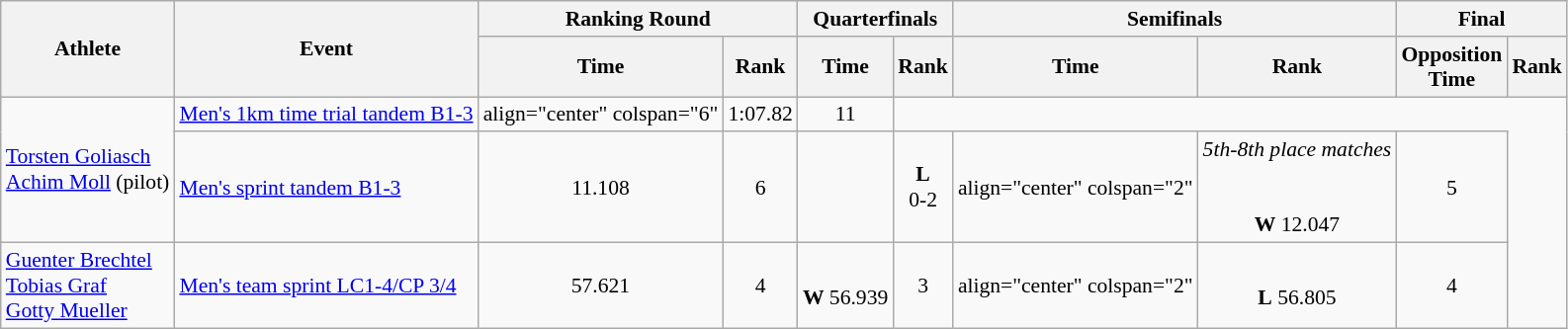<table class=wikitable style="font-size:90%">
<tr>
<th rowspan="2">Athlete</th>
<th rowspan="2">Event</th>
<th colspan="2">Ranking Round</th>
<th colspan="2">Quarterfinals</th>
<th colspan="2">Semifinals</th>
<th colspan="2">Final</th>
</tr>
<tr>
<th>Time</th>
<th>Rank</th>
<th>Time</th>
<th>Rank</th>
<th>Time</th>
<th>Rank</th>
<th>Opposition<br>Time</th>
<th>Rank</th>
</tr>
<tr>
<td rowspan="2"><a href='#'>Torsten Goliasch</a><br> <a href='#'>Achim Moll</a> (pilot)</td>
<td><a href='#'>Men's 1km time trial tandem B1-3</a></td>
<td>align="center" colspan="6" </td>
<td align="center">1:07.82</td>
<td align="center">11</td>
</tr>
<tr>
<td><a href='#'>Men's sprint tandem B1-3</a></td>
<td align="center">11.108</td>
<td align="center">6</td>
<td align="center"><br> </td>
<td align="center"><strong>L</strong><br> 0-2</td>
<td>align="center" colspan="2" </td>
<td align="center"><em>5th-8th place matches</em><br> <br> <br> <strong>W</strong> 12.047</td>
<td align="center">5</td>
</tr>
<tr>
<td><a href='#'>Guenter Brechtel</a><br> <a href='#'>Tobias Graf</a><br> <a href='#'>Gotty Mueller</a></td>
<td><a href='#'>Men's team sprint LC1-4/CP 3/4</a></td>
<td align="center">57.621</td>
<td align="center">4</td>
<td align="center"><br> <strong>W</strong> 56.939</td>
<td align="center">3</td>
<td>align="center" colspan="2" </td>
<td align="center"><br> <strong>L</strong> 56.805</td>
<td align="center">4</td>
</tr>
</table>
